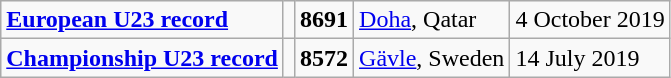<table class="wikitable">
<tr>
<td><strong><a href='#'>European U23 record</a></strong></td>
<td></td>
<td><strong>8691</strong></td>
<td><a href='#'>Doha</a>, Qatar</td>
<td>4 October 2019</td>
</tr>
<tr>
<td><strong><a href='#'>Championship U23 record</a></strong></td>
<td></td>
<td><strong>8572</strong></td>
<td><a href='#'>Gävle</a>, Sweden</td>
<td>14 July 2019</td>
</tr>
</table>
